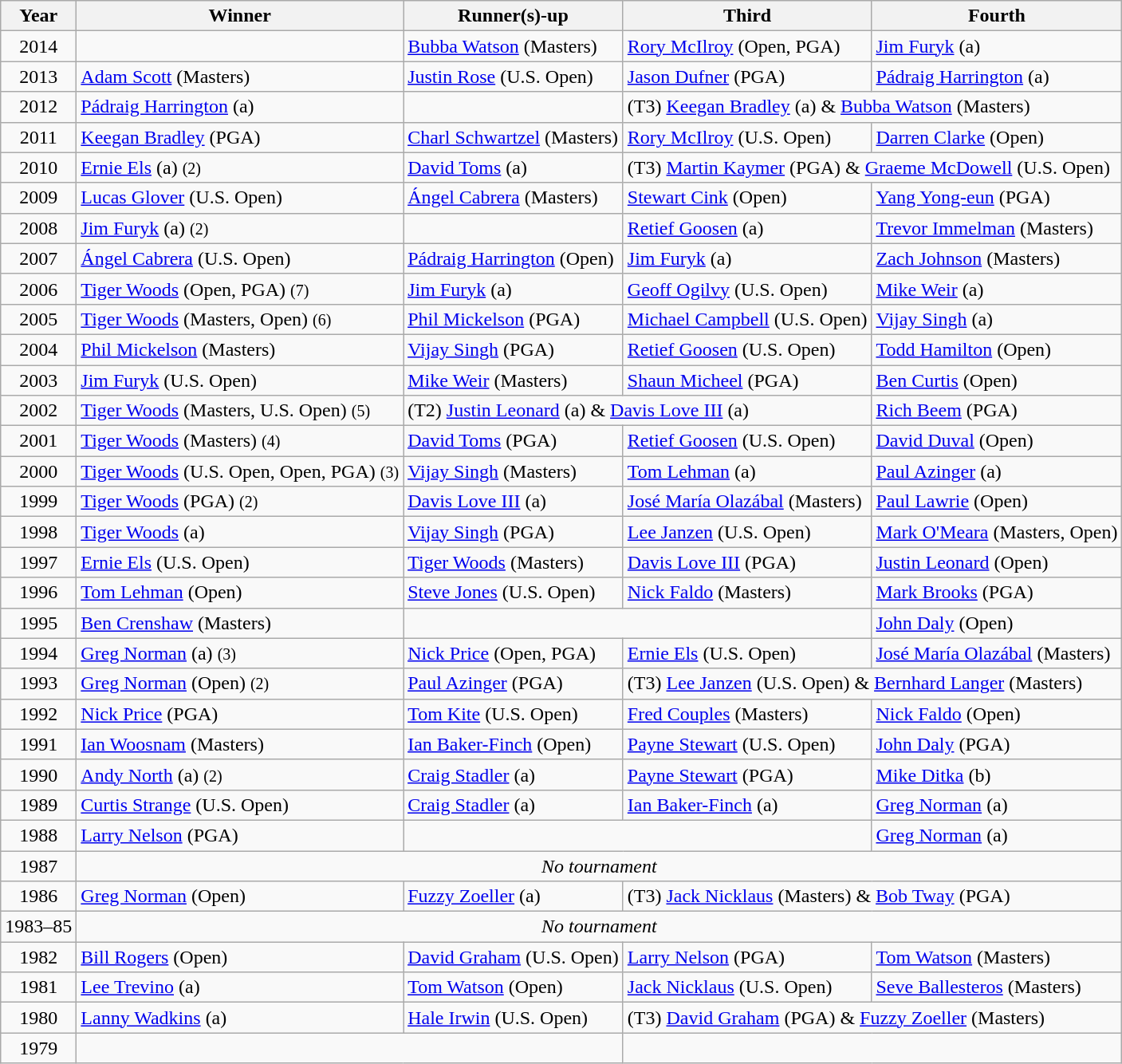<table class="wikitable">
<tr>
<th>Year</th>
<th>Winner</th>
<th>Runner(s)-up</th>
<th>Third</th>
<th>Fourth</th>
</tr>
<tr>
<td align=center>2014</td>
<td></td>
<td> <a href='#'>Bubba Watson</a> (Masters)</td>
<td> <a href='#'>Rory McIlroy</a> (Open, PGA)</td>
<td> <a href='#'>Jim Furyk</a> (a)</td>
</tr>
<tr>
<td align=center>2013</td>
<td> <a href='#'>Adam Scott</a> (Masters)</td>
<td> <a href='#'>Justin Rose</a> (U.S. Open)</td>
<td> <a href='#'>Jason Dufner</a> (PGA)</td>
<td> <a href='#'>Pádraig Harrington</a> (a)</td>
</tr>
<tr>
<td align=center>2012</td>
<td> <a href='#'>Pádraig Harrington</a> (a)</td>
<td></td>
<td colspan=2>(T3)  <a href='#'>Keegan Bradley</a> (a) &  <a href='#'>Bubba Watson</a> (Masters)</td>
</tr>
<tr>
<td align=center>2011</td>
<td> <a href='#'>Keegan Bradley</a> (PGA)</td>
<td> <a href='#'>Charl Schwartzel</a> (Masters)</td>
<td> <a href='#'>Rory McIlroy</a> (U.S. Open)</td>
<td> <a href='#'>Darren Clarke</a> (Open)</td>
</tr>
<tr>
<td align=center>2010</td>
<td> <a href='#'>Ernie Els</a> (a) <small>(2)</small></td>
<td> <a href='#'>David Toms</a> (a)</td>
<td colspan=2>(T3)  <a href='#'>Martin Kaymer</a> (PGA) &  <a href='#'>Graeme McDowell</a> (U.S. Open)</td>
</tr>
<tr>
<td align=center>2009</td>
<td> <a href='#'>Lucas Glover</a> (U.S. Open)</td>
<td>  <a href='#'>Ángel Cabrera</a> (Masters)</td>
<td> <a href='#'>Stewart Cink</a> (Open)</td>
<td> <a href='#'>Yang Yong-eun</a> (PGA)</td>
</tr>
<tr>
<td align=center>2008</td>
<td> <a href='#'>Jim Furyk</a> (a) <small>(2)</small></td>
<td></td>
<td> <a href='#'>Retief Goosen</a> (a)</td>
<td> <a href='#'>Trevor Immelman</a> (Masters)</td>
</tr>
<tr>
<td align=center>2007</td>
<td> <a href='#'>Ángel Cabrera</a> (U.S. Open)</td>
<td> <a href='#'>Pádraig Harrington</a> (Open)</td>
<td> <a href='#'>Jim Furyk</a> (a)</td>
<td> <a href='#'>Zach Johnson</a> (Masters)</td>
</tr>
<tr>
<td align=center>2006</td>
<td> <a href='#'>Tiger Woods</a> (Open, PGA) <small>(7)</small></td>
<td> <a href='#'>Jim Furyk</a> (a)</td>
<td> <a href='#'>Geoff Ogilvy</a> (U.S. Open)</td>
<td> <a href='#'>Mike Weir</a> (a)</td>
</tr>
<tr>
<td align=center>2005</td>
<td> <a href='#'>Tiger Woods</a> (Masters, Open) <small>(6)</small></td>
<td> <a href='#'>Phil Mickelson</a> (PGA)</td>
<td> <a href='#'>Michael Campbell</a> (U.S. Open)</td>
<td> <a href='#'>Vijay Singh</a> (a)</td>
</tr>
<tr>
<td align=center>2004</td>
<td> <a href='#'>Phil Mickelson</a> (Masters)</td>
<td> <a href='#'>Vijay Singh</a> (PGA)</td>
<td> <a href='#'>Retief Goosen</a> (U.S. Open)</td>
<td> <a href='#'>Todd Hamilton</a> (Open)</td>
</tr>
<tr>
<td align=center>2003</td>
<td> <a href='#'>Jim Furyk</a> (U.S. Open)</td>
<td> <a href='#'>Mike Weir</a> (Masters)</td>
<td> <a href='#'>Shaun Micheel</a> (PGA)</td>
<td> <a href='#'>Ben Curtis</a> (Open)</td>
</tr>
<tr>
<td align=center>2002</td>
<td> <a href='#'>Tiger Woods</a> (Masters, U.S. Open) <small>(5)</small></td>
<td colspan=2>(T2)  <a href='#'>Justin Leonard</a> (a) &  <a href='#'>Davis Love III</a> (a)</td>
<td> <a href='#'>Rich Beem</a> (PGA)</td>
</tr>
<tr>
<td align=center>2001</td>
<td> <a href='#'>Tiger Woods</a> (Masters) <small>(4)</small></td>
<td> <a href='#'>David Toms</a> (PGA)</td>
<td> <a href='#'>Retief Goosen</a> (U.S. Open)</td>
<td> <a href='#'>David Duval</a> (Open)</td>
</tr>
<tr>
<td align=center>2000</td>
<td> <a href='#'>Tiger Woods</a> (U.S. Open, Open, PGA) <small>(3)</small></td>
<td> <a href='#'>Vijay Singh</a> (Masters)</td>
<td> <a href='#'>Tom Lehman</a> (a)</td>
<td> <a href='#'>Paul Azinger</a> (a)</td>
</tr>
<tr>
<td align=center>1999</td>
<td> <a href='#'>Tiger Woods</a> (PGA) <small>(2)</small></td>
<td> <a href='#'>Davis Love III</a> (a)</td>
<td> <a href='#'>José María Olazábal</a> (Masters)</td>
<td> <a href='#'>Paul Lawrie</a> (Open)</td>
</tr>
<tr>
<td align=center>1998</td>
<td> <a href='#'>Tiger Woods</a> (a)</td>
<td> <a href='#'>Vijay Singh</a> (PGA)</td>
<td> <a href='#'>Lee Janzen</a> (U.S. Open)</td>
<td> <a href='#'>Mark O'Meara</a> (Masters, Open)</td>
</tr>
<tr>
<td align=center>1997</td>
<td> <a href='#'>Ernie Els</a> (U.S. Open)</td>
<td> <a href='#'>Tiger Woods</a> (Masters)</td>
<td> <a href='#'>Davis Love III</a> (PGA)</td>
<td> <a href='#'>Justin Leonard</a> (Open)</td>
</tr>
<tr>
<td align=center>1996</td>
<td> <a href='#'>Tom Lehman</a> (Open)</td>
<td> <a href='#'>Steve Jones</a> (U.S. Open)</td>
<td> <a href='#'>Nick Faldo</a> (Masters)</td>
<td> <a href='#'>Mark Brooks</a> (PGA)</td>
</tr>
<tr>
<td align=center>1995</td>
<td> <a href='#'>Ben Crenshaw</a> (Masters)</td>
<td colspan=2></td>
<td> <a href='#'>John Daly</a> (Open)</td>
</tr>
<tr>
<td align=center>1994</td>
<td> <a href='#'>Greg Norman</a> (a) <small>(3)</small></td>
<td> <a href='#'>Nick Price</a> (Open, PGA)</td>
<td> <a href='#'>Ernie Els</a> (U.S. Open)</td>
<td> <a href='#'>José María Olazábal</a> (Masters)</td>
</tr>
<tr>
<td align=center>1993</td>
<td> <a href='#'>Greg Norman</a> (Open) <small>(2)</small></td>
<td> <a href='#'>Paul Azinger</a> (PGA)</td>
<td colspan=2>(T3)  <a href='#'>Lee Janzen</a> (U.S. Open) &  <a href='#'>Bernhard Langer</a> (Masters)</td>
</tr>
<tr>
<td align=center>1992</td>
<td> <a href='#'>Nick Price</a> (PGA)</td>
<td> <a href='#'>Tom Kite</a> (U.S. Open)</td>
<td> <a href='#'>Fred Couples</a> (Masters)</td>
<td> <a href='#'>Nick Faldo</a> (Open)</td>
</tr>
<tr>
<td align=center>1991</td>
<td> <a href='#'>Ian Woosnam</a> (Masters)</td>
<td> <a href='#'>Ian Baker-Finch</a> (Open)</td>
<td> <a href='#'>Payne Stewart</a> (U.S. Open)</td>
<td> <a href='#'>John Daly</a> (PGA)</td>
</tr>
<tr>
<td align=center>1990</td>
<td> <a href='#'>Andy North</a> (a) <small>(2)</small></td>
<td> <a href='#'>Craig Stadler</a> (a)</td>
<td> <a href='#'>Payne Stewart</a> (PGA)</td>
<td> <a href='#'>Mike Ditka</a> (b)</td>
</tr>
<tr>
<td align=center>1989</td>
<td> <a href='#'>Curtis Strange</a> (U.S. Open)</td>
<td> <a href='#'>Craig Stadler</a> (a)</td>
<td> <a href='#'>Ian Baker-Finch</a> (a)</td>
<td> <a href='#'>Greg Norman</a> (a)</td>
</tr>
<tr>
<td align=center>1988</td>
<td> <a href='#'>Larry Nelson</a> (PGA)</td>
<td colspan=2></td>
<td> <a href='#'>Greg Norman</a> (a)</td>
</tr>
<tr>
<td align=center>1987</td>
<td colspan=4 align=center><em>No tournament</em></td>
</tr>
<tr>
<td align=center>1986</td>
<td> <a href='#'>Greg Norman</a> (Open)</td>
<td> <a href='#'>Fuzzy Zoeller</a> (a)</td>
<td colspan=2>(T3)  <a href='#'>Jack Nicklaus</a> (Masters) &  <a href='#'>Bob Tway</a> (PGA)</td>
</tr>
<tr>
<td align=center>1983–85</td>
<td colspan=4 align=center><em>No tournament</em></td>
</tr>
<tr>
<td align=center>1982</td>
<td> <a href='#'>Bill Rogers</a> (Open)</td>
<td> <a href='#'>David Graham</a> (U.S. Open)</td>
<td> <a href='#'>Larry Nelson</a> (PGA)</td>
<td> <a href='#'>Tom Watson</a> (Masters)</td>
</tr>
<tr>
<td align=center>1981</td>
<td> <a href='#'>Lee Trevino</a> (a)</td>
<td> <a href='#'>Tom Watson</a> (Open)</td>
<td> <a href='#'>Jack Nicklaus</a> (U.S. Open)</td>
<td> <a href='#'>Seve Ballesteros</a> (Masters)</td>
</tr>
<tr>
<td align=center>1980</td>
<td> <a href='#'>Lanny Wadkins</a> (a)</td>
<td> <a href='#'>Hale Irwin</a> (U.S. Open)</td>
<td colspan=2>(T3)  <a href='#'>David Graham</a> (PGA) &  <a href='#'>Fuzzy Zoeller</a> (Masters)</td>
</tr>
<tr>
<td align=center>1979</td>
<td colspan=2></td>
<td colspan=2></td>
</tr>
</table>
